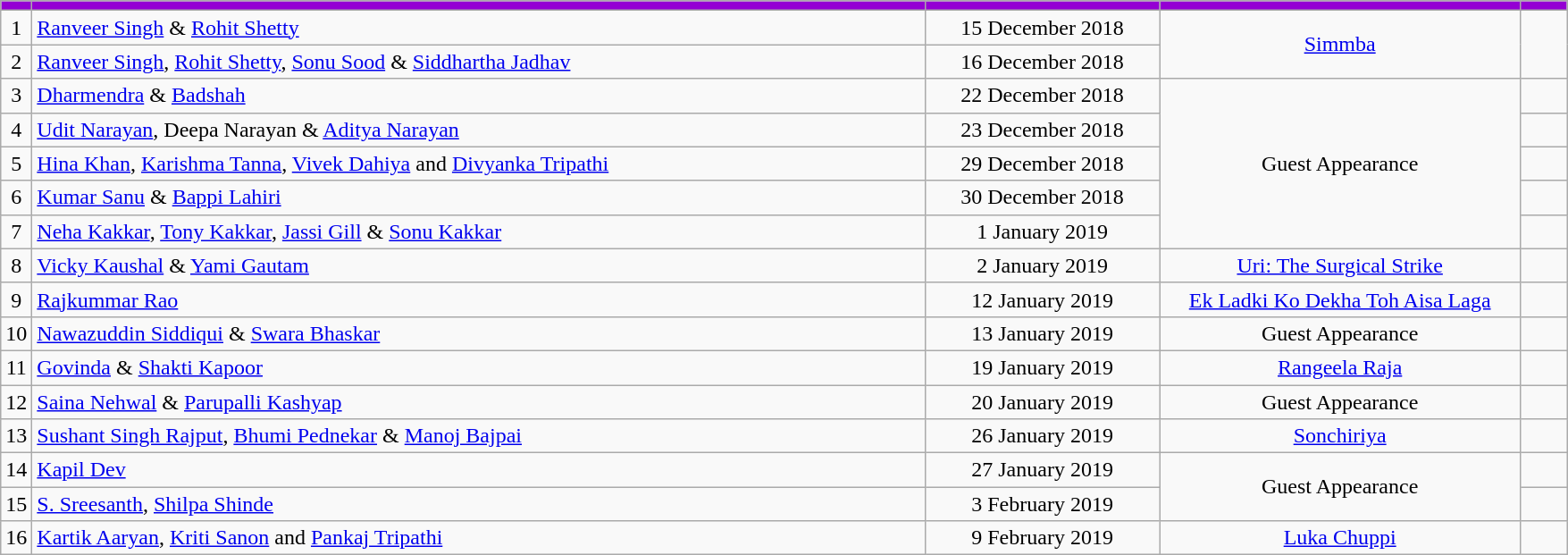<table class="wikitable">
<tr>
<th style="width:2%; background:darkviolet; text-align:center"></th>
<th style="width:57%; background:darkviolet;"></th>
<th style="width:15%; background:darkviolet; text-align:center;"></th>
<th style="width:23%; background:darkviolet; text-align:center;"></th>
<th style="width:3%; background:darkviolet; text-align:center;"></th>
</tr>
<tr>
<td style="text-align:center;">1</td>
<td><a href='#'>Ranveer Singh</a> & <a href='#'>Rohit Shetty</a></td>
<td style="text-align:center;">15 December 2018</td>
<td rowspan="2" style="text-align:center;"><a href='#'>Simmba</a></td>
<td rowspan="2" style="text-align:center;"></td>
</tr>
<tr>
<td style="text-align:center;">2</td>
<td><a href='#'>Ranveer Singh</a>, <a href='#'>Rohit Shetty</a>, <a href='#'>Sonu Sood</a> & <a href='#'>Siddhartha Jadhav</a></td>
<td style="text-align:center;">16 December 2018</td>
</tr>
<tr>
<td style="text-align:center;">3</td>
<td><a href='#'>Dharmendra</a> & <a href='#'>Badshah</a></td>
<td style="text-align:center;">22 December 2018</td>
<td style="text-align:center;" rowspan="5">Guest Appearance</td>
<td style="text-align:center;"></td>
</tr>
<tr>
<td style="text-align:center;">4</td>
<td><a href='#'>Udit Narayan</a>, Deepa Narayan & <a href='#'>Aditya Narayan</a></td>
<td style="text-align:center;">23 December 2018</td>
<td style="text-align:center;"></td>
</tr>
<tr>
<td style="text-align:center;">5</td>
<td><a href='#'>Hina Khan</a>, <a href='#'>Karishma Tanna</a>, <a href='#'>Vivek Dahiya</a> and <a href='#'>Divyanka Tripathi</a></td>
<td style="text-align:center;">29 December 2018</td>
<td></td>
</tr>
<tr>
<td style="text-align:center;">6</td>
<td><a href='#'>Kumar Sanu</a> & <a href='#'>Bappi Lahiri</a></td>
<td style="text-align:center;">30 December 2018</td>
<td></td>
</tr>
<tr>
<td style="text-align:center;">7</td>
<td><a href='#'>Neha Kakkar</a>, <a href='#'>Tony Kakkar</a>, <a href='#'>Jassi Gill</a> & <a href='#'>Sonu Kakkar</a></td>
<td style="text-align:center;">1 January 2019</td>
<td></td>
</tr>
<tr>
<td style="text-align:center;">8</td>
<td><a href='#'>Vicky Kaushal</a> & <a href='#'>Yami Gautam</a></td>
<td style="text-align:center;">2 January 2019</td>
<td style="text-align:center;"><a href='#'>Uri: The Surgical Strike</a></td>
<td></td>
</tr>
<tr>
<td style="text-align:center;">9</td>
<td><a href='#'>Rajkummar Rao</a></td>
<td style="text-align:center;">12 January 2019</td>
<td style="text-align:center;"><a href='#'>Ek Ladki Ko Dekha Toh Aisa Laga</a></td>
<td></td>
</tr>
<tr>
<td style="text-align:center;">10</td>
<td><a href='#'>Nawazuddin Siddiqui</a> & <a href='#'>Swara Bhaskar</a></td>
<td style="text-align:center;">13 January 2019</td>
<td style="text-align:center;">Guest Appearance</td>
<td></td>
</tr>
<tr>
<td style="text-align:center;">11</td>
<td><a href='#'>Govinda</a> & <a href='#'>Shakti Kapoor</a></td>
<td style="text-align:center;">19 January 2019</td>
<td style="text-align:center;"><a href='#'>Rangeela Raja</a></td>
<td></td>
</tr>
<tr>
<td style="text-align:center;">12</td>
<td><a href='#'>Saina Nehwal</a> & <a href='#'>Parupalli Kashyap</a></td>
<td style="text-align:center;">20 January 2019</td>
<td style="text-align:center;">Guest Appearance</td>
<td></td>
</tr>
<tr>
<td style="text-align:center;">13</td>
<td><a href='#'>Sushant Singh Rajput</a>, <a href='#'>Bhumi Pednekar</a> & <a href='#'>Manoj Bajpai</a></td>
<td style="text-align:center;">26 January 2019</td>
<td style="text-align:center;"><a href='#'>Sonchiriya</a></td>
<td></td>
</tr>
<tr>
<td style="text-align:center;">14</td>
<td><a href='#'>Kapil Dev</a></td>
<td style="text-align:center;">27 January 2019</td>
<td style="text-align:center;" rowspan="2">Guest Appearance</td>
<td style="text-align:center;"></td>
</tr>
<tr>
<td style="text-align:center;">15</td>
<td><a href='#'>S. Sreesanth</a>, <a href='#'>Shilpa Shinde</a></td>
<td style="text-align:center;">3 February 2019</td>
<td style="text-align:center;"></td>
</tr>
<tr>
<td style="text-align:center;">16</td>
<td><a href='#'>Kartik Aaryan</a>, <a href='#'>Kriti Sanon</a> and <a href='#'>Pankaj Tripathi</a></td>
<td style="text-align:center;">9 February 2019</td>
<td style="text-align:center;"><a href='#'>Luka Chuppi</a></td>
<td style="text-align:center;"></td>
</tr>
</table>
